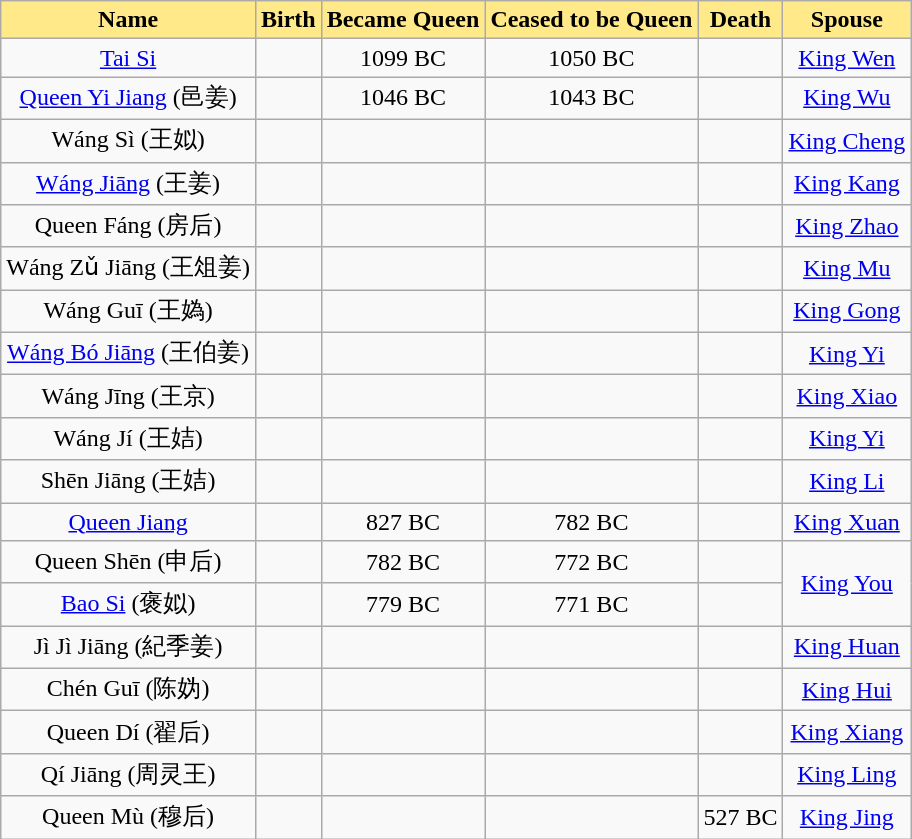<table class="wikitable" style="text-align: center;">
<tr>
<th style="background:#ffe989;">Name</th>
<th style="background:#ffe989;">Birth</th>
<th style="background:#ffe989;">Became Queen</th>
<th style="background:#ffe989;">Ceased to be Queen</th>
<th style="background:#ffe989;">Death</th>
<th style="background:#ffe989;">Spouse</th>
</tr>
<tr>
<td><a href='#'>Tai Si</a></td>
<td></td>
<td>1099 BC</td>
<td>1050 BC</td>
<td></td>
<td><a href='#'>King Wen</a></td>
</tr>
<tr>
<td><a href='#'>Queen Yi Jiang</a> (邑姜)</td>
<td></td>
<td>1046 BC</td>
<td>1043 BC</td>
<td></td>
<td><a href='#'>King Wu</a></td>
</tr>
<tr>
<td>Wáng Sì (王姒)</td>
<td></td>
<td></td>
<td></td>
<td></td>
<td><a href='#'>King Cheng</a></td>
</tr>
<tr>
<td><a href='#'>Wáng Jiāng</a> (王姜)</td>
<td></td>
<td></td>
<td></td>
<td></td>
<td><a href='#'>King Kang</a></td>
</tr>
<tr>
<td>Queen Fáng (房后)</td>
<td></td>
<td></td>
<td></td>
<td></td>
<td><a href='#'>King Zhao</a></td>
</tr>
<tr>
<td>Wáng Zǔ Jiāng (王俎姜)</td>
<td></td>
<td></td>
<td></td>
<td></td>
<td><a href='#'>King Mu</a></td>
</tr>
<tr>
<td>Wáng Guī (王媯)</td>
<td></td>
<td></td>
<td></td>
<td></td>
<td><a href='#'>King Gong</a></td>
</tr>
<tr>
<td><a href='#'>Wáng Bó Jiāng</a> (王伯姜)</td>
<td></td>
<td></td>
<td></td>
<td></td>
<td><a href='#'>King Yi</a></td>
</tr>
<tr>
<td>Wáng Jīng (王京)</td>
<td></td>
<td></td>
<td></td>
<td></td>
<td><a href='#'>King Xiao</a></td>
</tr>
<tr>
<td>Wáng Jí (王姞)</td>
<td></td>
<td></td>
<td></td>
<td></td>
<td><a href='#'>King Yi</a></td>
</tr>
<tr>
<td>Shēn Jiāng (王姞)</td>
<td></td>
<td></td>
<td></td>
<td></td>
<td><a href='#'>King Li</a></td>
</tr>
<tr>
<td><a href='#'>Queen Jiang</a></td>
<td></td>
<td>827 BC</td>
<td>782 BC</td>
<td></td>
<td><a href='#'>King Xuan</a></td>
</tr>
<tr>
<td>Queen Shēn (申后)</td>
<td></td>
<td>782 BC</td>
<td>772 BC</td>
<td></td>
<td rowspan="2"><a href='#'>King You</a></td>
</tr>
<tr>
<td><a href='#'>Bao Si</a> (褒姒)</td>
<td></td>
<td>779 BC</td>
<td>771 BC</td>
<td></td>
</tr>
<tr>
<td>Jì Jì Jiāng (紀季姜)</td>
<td></td>
<td></td>
<td></td>
<td></td>
<td><a href='#'>King Huan</a></td>
</tr>
<tr>
<td>Chén Guī (陈妫)</td>
<td></td>
<td></td>
<td></td>
<td></td>
<td><a href='#'>King Hui</a></td>
</tr>
<tr>
<td>Queen Dí (翟后)</td>
<td></td>
<td></td>
<td></td>
<td></td>
<td><a href='#'>King Xiang</a></td>
</tr>
<tr>
<td>Qí Jiāng (周灵王)</td>
<td></td>
<td></td>
<td></td>
<td></td>
<td><a href='#'>King Ling</a></td>
</tr>
<tr>
<td>Queen Mù (穆后)</td>
<td></td>
<td></td>
<td></td>
<td>527 BC</td>
<td><a href='#'>King Jing</a></td>
</tr>
</table>
